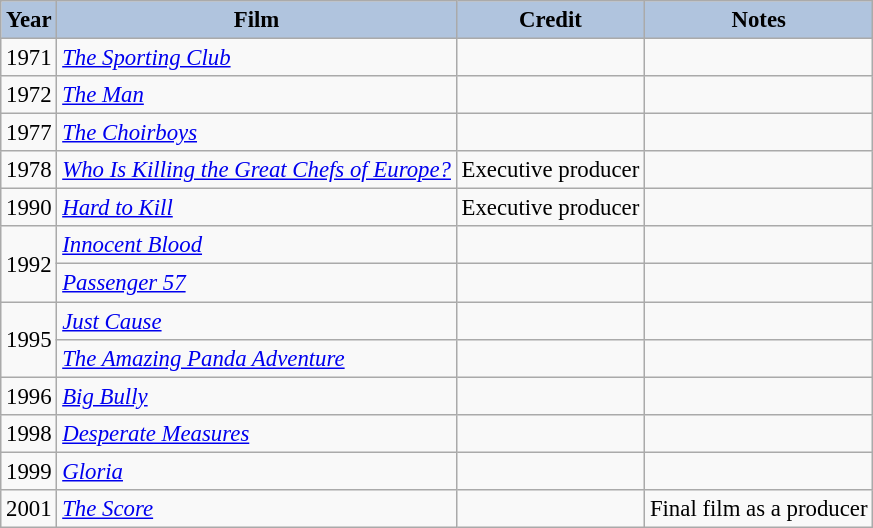<table class="wikitable" style="font-size:95%;">
<tr>
<th style="background:#B0C4DE;">Year</th>
<th style="background:#B0C4DE;">Film</th>
<th style="background:#B0C4DE;">Credit</th>
<th style="background:#B0C4DE;">Notes</th>
</tr>
<tr>
<td>1971</td>
<td><em><a href='#'>The Sporting Club</a></em></td>
<td></td>
<td></td>
</tr>
<tr>
<td>1972</td>
<td><em><a href='#'>The Man</a></em></td>
<td></td>
<td></td>
</tr>
<tr>
<td>1977</td>
<td><em><a href='#'>The Choirboys</a></em></td>
<td></td>
<td></td>
</tr>
<tr>
<td>1978</td>
<td><em><a href='#'>Who Is Killing the Great Chefs of Europe?</a></em></td>
<td>Executive producer</td>
<td></td>
</tr>
<tr>
<td>1990</td>
<td><em><a href='#'>Hard to Kill</a></em></td>
<td>Executive producer</td>
<td></td>
</tr>
<tr>
<td rowspan=2>1992</td>
<td><em><a href='#'>Innocent Blood</a></em></td>
<td></td>
<td></td>
</tr>
<tr>
<td><em><a href='#'>Passenger 57</a></em></td>
<td></td>
<td></td>
</tr>
<tr>
<td rowspan=2>1995</td>
<td><em><a href='#'>Just Cause</a></em></td>
<td></td>
<td></td>
</tr>
<tr>
<td><em><a href='#'>The Amazing Panda Adventure</a></em></td>
<td></td>
<td></td>
</tr>
<tr>
<td>1996</td>
<td><em><a href='#'>Big Bully</a></em></td>
<td></td>
<td></td>
</tr>
<tr>
<td>1998</td>
<td><em><a href='#'>Desperate Measures</a></em></td>
<td></td>
<td></td>
</tr>
<tr>
<td>1999</td>
<td><em><a href='#'>Gloria</a></em></td>
<td></td>
<td></td>
</tr>
<tr>
<td>2001</td>
<td><em><a href='#'>The Score</a></em></td>
<td></td>
<td>Final film as a producer</td>
</tr>
</table>
